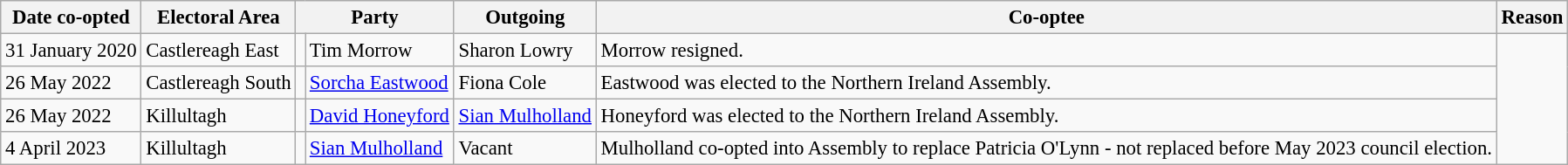<table class="wikitable" style="font-size: 95%; font-size: 95%">
<tr>
<th>Date co-opted</th>
<th>Electoral Area</th>
<th colspan="2">Party</th>
<th>Outgoing</th>
<th>Co-optee</th>
<th>Reason</th>
</tr>
<tr>
<td>31 January 2020</td>
<td>Castlereagh East</td>
<td></td>
<td>Tim Morrow</td>
<td>Sharon Lowry</td>
<td>Morrow resigned.</td>
</tr>
<tr>
<td>26 May 2022</td>
<td>Castlereagh South</td>
<td></td>
<td><a href='#'>Sorcha Eastwood</a></td>
<td>Fiona Cole</td>
<td>Eastwood was elected to the Northern Ireland Assembly.</td>
</tr>
<tr>
<td>26 May 2022</td>
<td>Killultagh</td>
<td></td>
<td><a href='#'>David Honeyford</a></td>
<td><a href='#'>Sian Mulholland</a></td>
<td>Honeyford was elected to the Northern Ireland Assembly.</td>
</tr>
<tr>
<td>4 April 2023</td>
<td>Killultagh</td>
<td></td>
<td><a href='#'>Sian Mulholland</a></td>
<td>Vacant</td>
<td>Mulholland co-opted into Assembly to replace Patricia O'Lynn - not replaced before May 2023 council election.</td>
</tr>
</table>
